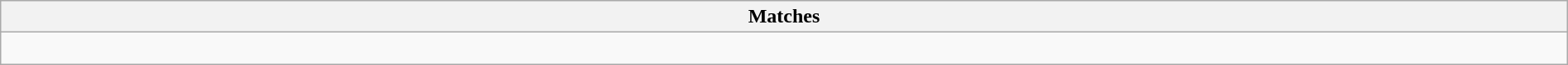<table class="wikitable collapsible collapsed" style="width:100%">
<tr>
<th>Matches</th>
</tr>
<tr>
<td><br>








</td>
</tr>
</table>
